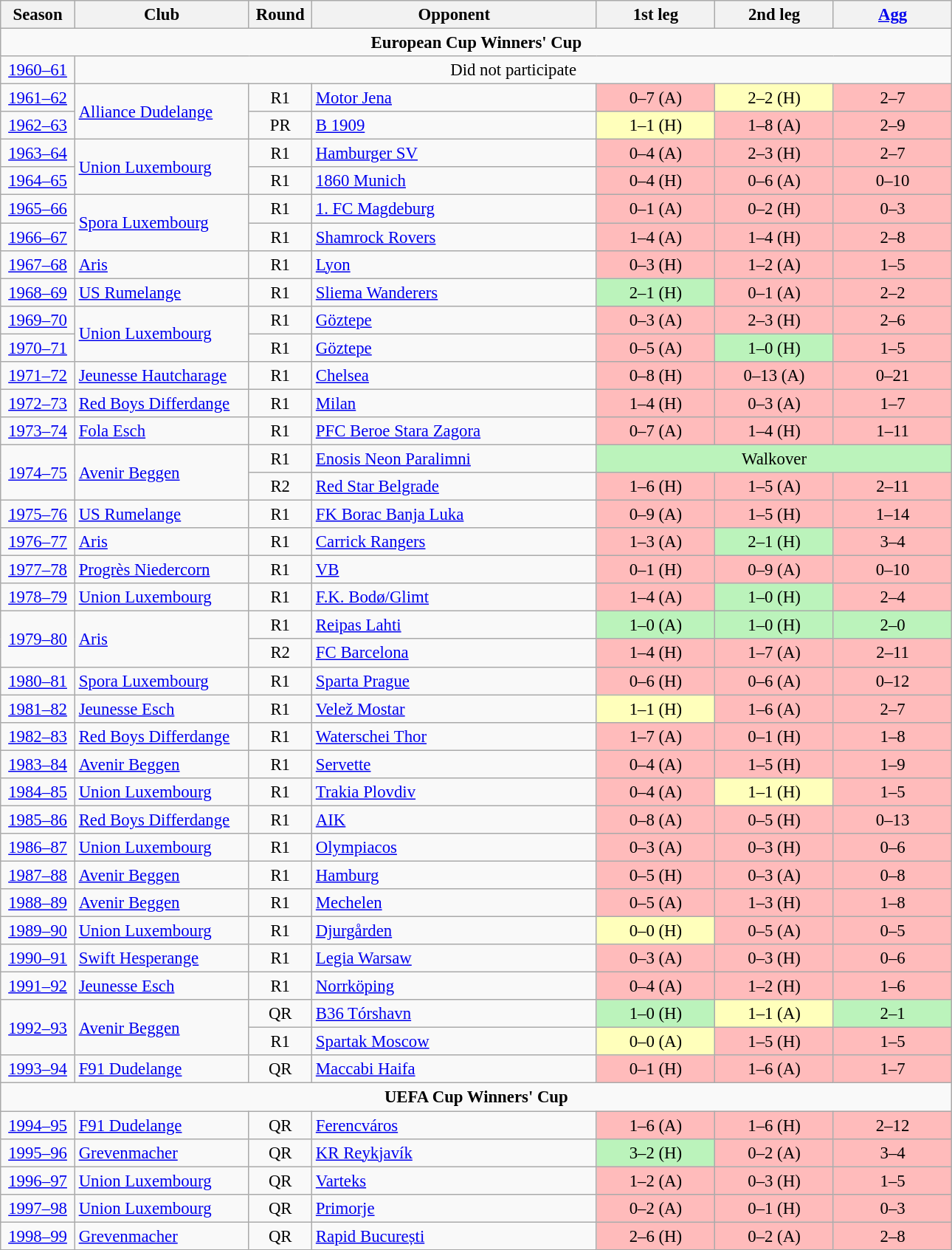<table class="wikitable" style="font-size:95%; text-align: center;">
<tr>
<th width="60">Season</th>
<th width="150">Club</th>
<th width="50">Round</th>
<th width="250">Opponent</th>
<th width="100">1st leg</th>
<th width="100">2nd leg</th>
<th width="100"><a href='#'>Agg</a></th>
</tr>
<tr>
<td colspan="7" align="center"><strong>European Cup Winners' Cup</strong></td>
</tr>
<tr>
<td rowspan=1><a href='#'>1960–61</a></td>
<td colspan="6">Did not participate</td>
</tr>
<tr>
<td rowspan=1><a href='#'>1961–62</a></td>
<td align=left rowspan=2><a href='#'>Alliance Dudelange</a></td>
<td>R1</td>
<td align=left> <a href='#'>Motor Jena</a></td>
<td bgcolor=#FFBBBB>0–7 (A)</td>
<td bgcolor=#FFFFBB>2–2 (H)</td>
<td bgcolor=#FFBBBB>2–7</td>
</tr>
<tr>
<td rowspan=1><a href='#'>1962–63</a></td>
<td>PR</td>
<td align=left> <a href='#'>B 1909</a></td>
<td bgcolor=#FFFFBB>1–1 (H)</td>
<td bgcolor=#FFBBBB>1–8 (A)</td>
<td bgcolor=#FFBBBB>2–9</td>
</tr>
<tr>
<td rowspan=1><a href='#'>1963–64</a></td>
<td align=left rowspan=2><a href='#'>Union Luxembourg</a></td>
<td>R1</td>
<td align=left> <a href='#'>Hamburger SV</a></td>
<td bgcolor=#FFBBBB>0–4 (A)</td>
<td bgcolor=#FFBBBB>2–3 (H)</td>
<td bgcolor=#FFBBBB>2–7</td>
</tr>
<tr>
<td rowspan=1><a href='#'>1964–65</a></td>
<td>R1</td>
<td align=left> <a href='#'>1860 Munich</a></td>
<td bgcolor=#FFBBBB>0–4 (H)</td>
<td bgcolor=#FFBBBB>0–6 (A)</td>
<td bgcolor=#FFBBBB>0–10</td>
</tr>
<tr>
<td rowspan=1><a href='#'>1965–66</a></td>
<td align=left rowspan=2><a href='#'>Spora Luxembourg</a></td>
<td>R1</td>
<td align=left> <a href='#'>1. FC Magdeburg</a></td>
<td bgcolor=#FFBBBB>0–1 (A)</td>
<td bgcolor=#FFBBBB>0–2 (H)</td>
<td bgcolor=#FFBBBB>0–3</td>
</tr>
<tr>
<td rowspan=1><a href='#'>1966–67</a></td>
<td>R1</td>
<td align=left><a href='#'>Shamrock Rovers</a></td>
<td bgcolor=#FFBBBB>1–4 (A)</td>
<td bgcolor=#FFBBBB>1–4 (H)</td>
<td bgcolor=#FFBBBB>2–8</td>
</tr>
<tr>
<td rowspan=1><a href='#'>1967–68</a></td>
<td align=left><a href='#'>Aris</a></td>
<td>R1</td>
<td align=left> <a href='#'>Lyon</a></td>
<td bgcolor=#FFBBBB>0–3 (H)</td>
<td bgcolor=#FFBBBB>1–2 (A)</td>
<td bgcolor=#FFBBBB>1–5</td>
</tr>
<tr>
<td rowspan=1><a href='#'>1968–69</a></td>
<td align=left><a href='#'>US Rumelange</a></td>
<td>R1</td>
<td align=left> <a href='#'>Sliema Wanderers</a></td>
<td bgcolor=#BBF3BB>2–1 (H)</td>
<td bgcolor=#FFBBBB>0–1 (A)</td>
<td bgcolor=#FFBBBB>2–2</td>
</tr>
<tr>
<td rowspan=1><a href='#'>1969–70</a></td>
<td align=left rowspan=2><a href='#'>Union Luxembourg</a></td>
<td>R1</td>
<td align=left><a href='#'>Göztepe</a></td>
<td bgcolor=#FFBBBB>0–3 (A)</td>
<td bgcolor=#FFBBBB>2–3 (H)</td>
<td bgcolor=#FFBBBB>2–6</td>
</tr>
<tr>
<td rowspan=1><a href='#'>1970–71</a></td>
<td>R1</td>
<td align=left><a href='#'>Göztepe</a></td>
<td bgcolor=#FFBBBB>0–5 (A)</td>
<td bgcolor=#BBF3BB>1–0 (H)</td>
<td bgcolor=#FFBBBB>1–5</td>
</tr>
<tr>
<td rowspan=1><a href='#'>1971–72</a></td>
<td align=left><a href='#'>Jeunesse Hautcharage</a></td>
<td>R1</td>
<td align=left> <a href='#'>Chelsea</a></td>
<td bgcolor=#FFBBBB>0–8 (H)</td>
<td bgcolor=#FFBBBB>0–13 (A)</td>
<td bgcolor=#FFBBBB>0–21</td>
</tr>
<tr>
<td rowspan=1><a href='#'>1972–73</a></td>
<td align=left><a href='#'>Red Boys Differdange</a></td>
<td>R1</td>
<td align=left> <a href='#'>Milan</a></td>
<td bgcolor=#FFBBBB>1–4 (H)</td>
<td bgcolor=#FFBBBB>0–3 (A)</td>
<td bgcolor=#FFBBBB>1–7</td>
</tr>
<tr>
<td rowspan=1><a href='#'>1973–74</a></td>
<td align=left><a href='#'>Fola Esch</a></td>
<td>R1</td>
<td align=left> <a href='#'>PFC Beroe Stara Zagora</a></td>
<td bgcolor=#FFBBBB>0–7 (A)</td>
<td bgcolor=#FFBBBB>1–4 (H)</td>
<td bgcolor=#FFBBBB>1–11</td>
</tr>
<tr>
<td rowspan="2"><a href='#'>1974–75</a></td>
<td align=left rowspan="2"><a href='#'>Avenir Beggen</a></td>
<td>R1</td>
<td align=left> <a href='#'>Enosis Neon Paralimni</a></td>
<td bgcolor=#BBF3BB colspan="3">Walkover</td>
</tr>
<tr>
<td>R2</td>
<td align=left> <a href='#'>Red Star Belgrade</a></td>
<td bgcolor=#FFBBBB>1–6 (H)</td>
<td bgcolor=#FFBBBB>1–5 (A)</td>
<td bgcolor=#FFBBBB>2–11</td>
</tr>
<tr>
<td rowspan="1"><a href='#'>1975–76</a></td>
<td align=left><a href='#'>US Rumelange</a></td>
<td>R1</td>
<td align=left> <a href='#'>FK Borac Banja Luka</a></td>
<td bgcolor=#FFBBBB>0–9 (A)</td>
<td bgcolor=#FFBBBB>1–5 (H)</td>
<td bgcolor=#FFBBBB>1–14</td>
</tr>
<tr>
<td rowspan="1"><a href='#'>1976–77</a></td>
<td align=left><a href='#'>Aris</a></td>
<td>R1</td>
<td align=left> <a href='#'>Carrick Rangers</a></td>
<td bgcolor=#FFBBBB>1–3 (A)</td>
<td bgcolor=#BBF3BB>2–1 (H)</td>
<td bgcolor=#FFBBBB>3–4</td>
</tr>
<tr>
<td rowspan="1"><a href='#'>1977–78</a></td>
<td align=left><a href='#'>Progrès Niedercorn</a></td>
<td>R1</td>
<td align=left> <a href='#'>VB</a></td>
<td bgcolor=#FFBBBB>0–1 (H)</td>
<td bgcolor=#FFBBBB>0–9 (A)</td>
<td bgcolor=#FFBBBB>0–10</td>
</tr>
<tr>
<td rowspan="1"><a href='#'>1978–79</a></td>
<td align=left><a href='#'>Union Luxembourg</a></td>
<td>R1</td>
<td align=left> <a href='#'>F.K. Bodø/Glimt</a></td>
<td bgcolor=#FFBBBB>1–4 (A)</td>
<td bgcolor=#BBF3BB>1–0 (H)</td>
<td bgcolor=#FFBBBB>2–4</td>
</tr>
<tr>
<td rowspan="2"><a href='#'>1979–80</a></td>
<td align=left rowspan="2"><a href='#'>Aris</a></td>
<td>R1</td>
<td align=left> <a href='#'>Reipas Lahti</a></td>
<td bgcolor=#BBF3BB>1–0 (A)</td>
<td bgcolor=#BBF3BB>1–0 (H)</td>
<td bgcolor=#BBF3BB>2–0</td>
</tr>
<tr>
<td>R2</td>
<td align=left> <a href='#'>FC Barcelona</a></td>
<td bgcolor=#FFBBBB>1–4 (H)</td>
<td bgcolor=#FFBBBB>1–7 (A)</td>
<td bgcolor=#FFBBBB>2–11</td>
</tr>
<tr>
<td rowspan="1"><a href='#'>1980–81</a></td>
<td align=left><a href='#'>Spora Luxembourg</a></td>
<td>R1</td>
<td align=left> <a href='#'>Sparta Prague</a></td>
<td bgcolor=#FFBBBB>0–6 (H)</td>
<td bgcolor=#FFBBBB>0–6 (A)</td>
<td bgcolor=#FFBBBB>0–12</td>
</tr>
<tr>
<td rowspan="1"><a href='#'>1981–82</a></td>
<td align=left><a href='#'>Jeunesse Esch</a></td>
<td>R1</td>
<td align=left> <a href='#'>Velež Mostar</a></td>
<td bgcolor=#FFFFBB>1–1 (H)</td>
<td bgcolor=#FFBBBB>1–6 (A)</td>
<td bgcolor=#FFBBBB>2–7</td>
</tr>
<tr>
<td rowspan="1"><a href='#'>1982–83</a></td>
<td align=left><a href='#'>Red Boys Differdange</a></td>
<td>R1</td>
<td align=left> <a href='#'>Waterschei Thor</a></td>
<td bgcolor=#FFBBBB>1–7 (A)</td>
<td bgcolor=#FFBBBB>0–1 (H)</td>
<td bgcolor=#FFBBBB>1–8</td>
</tr>
<tr>
<td rowspan="1"><a href='#'>1983–84</a></td>
<td align=left><a href='#'>Avenir Beggen</a></td>
<td>R1</td>
<td align=left> <a href='#'>Servette</a></td>
<td bgcolor=#FFBBBB>0–4 (A)</td>
<td bgcolor=#FFBBBB>1–5 (H)</td>
<td bgcolor=#FFBBBB>1–9</td>
</tr>
<tr>
<td rowspan="1"><a href='#'>1984–85</a></td>
<td align=left><a href='#'>Union Luxembourg</a></td>
<td>R1</td>
<td align=left> <a href='#'>Trakia Plovdiv</a></td>
<td bgcolor=#FFBBBB>0–4 (A)</td>
<td bgcolor=#FFFFBB>1–1 (H)</td>
<td bgcolor=#FFBBBB>1–5</td>
</tr>
<tr>
<td rowspan="1"><a href='#'>1985–86</a></td>
<td align=left><a href='#'>Red Boys Differdange</a></td>
<td>R1</td>
<td align=left> <a href='#'>AIK</a></td>
<td bgcolor=#FFBBBB>0–8 (A)</td>
<td bgcolor=#FFBBBB>0–5 (H)</td>
<td bgcolor=#FFBBBB>0–13</td>
</tr>
<tr>
<td rowspan="1"><a href='#'>1986–87</a></td>
<td align=left><a href='#'>Union Luxembourg</a></td>
<td>R1</td>
<td align=left> <a href='#'>Olympiacos</a></td>
<td bgcolor=#FFBBBB>0–3 (A)</td>
<td bgcolor=#FFBBBB>0–3 (H)</td>
<td bgcolor=#FFBBBB>0–6</td>
</tr>
<tr>
<td rowspan="1"><a href='#'>1987–88</a></td>
<td align=left><a href='#'>Avenir Beggen</a></td>
<td>R1</td>
<td align=left> <a href='#'>Hamburg</a></td>
<td bgcolor=#FFBBBB>0–5 (H)</td>
<td bgcolor=#FFBBBB>0–3 (A)</td>
<td bgcolor=#FFBBBB>0–8</td>
</tr>
<tr>
<td rowspan="1"><a href='#'>1988–89</a></td>
<td align=left><a href='#'>Avenir Beggen</a></td>
<td>R1</td>
<td align=left> <a href='#'>Mechelen</a></td>
<td bgcolor=#FFBBBB>0–5 (A)</td>
<td bgcolor=#FFBBBB>1–3 (H)</td>
<td bgcolor=#FFBBBB>1–8</td>
</tr>
<tr>
<td rowspan="1"><a href='#'>1989–90</a></td>
<td align=left><a href='#'>Union Luxembourg</a></td>
<td>R1</td>
<td align=left> <a href='#'>Djurgården</a></td>
<td bgcolor=#FFFFBB>0–0 (H)</td>
<td bgcolor=#FFBBBB>0–5 (A)</td>
<td bgcolor=#FFBBBB>0–5</td>
</tr>
<tr>
<td rowspan="1"><a href='#'>1990–91</a></td>
<td align=left><a href='#'>Swift Hesperange</a></td>
<td>R1</td>
<td align=left> <a href='#'>Legia Warsaw</a></td>
<td bgcolor=#FFBBBB>0–3 (A)</td>
<td bgcolor=#FFBBBB>0–3 (H)</td>
<td bgcolor=#FFBBBB>0–6</td>
</tr>
<tr>
<td rowspan="1"><a href='#'>1991–92</a></td>
<td align=left><a href='#'>Jeunesse Esch</a></td>
<td>R1</td>
<td align=left> <a href='#'>Norrköping</a></td>
<td bgcolor=#FFBBBB>0–4 (A)</td>
<td bgcolor=#FFBBBB>1–2 (H)</td>
<td bgcolor=#FFBBBB>1–6</td>
</tr>
<tr>
<td rowspan="2"><a href='#'>1992–93</a></td>
<td align=left rowspan="2"><a href='#'>Avenir Beggen</a></td>
<td>QR</td>
<td align=left> <a href='#'>B36 Tórshavn</a></td>
<td bgcolor=#BBF3BB>1–0 (H)</td>
<td bgcolor=#FFFFBB>1–1 (A)</td>
<td bgcolor=#BBF3BB>2–1</td>
</tr>
<tr>
<td>R1</td>
<td align=left> <a href='#'>Spartak Moscow</a></td>
<td bgcolor=#FFFFBB>0–0 (A)</td>
<td bgcolor=#FFBBBB>1–5 (H)</td>
<td bgcolor=#FFBBBB>1–5</td>
</tr>
<tr>
<td rowspan="1"><a href='#'>1993–94</a></td>
<td align=left><a href='#'>F91 Dudelange</a></td>
<td>QR</td>
<td align=left> <a href='#'>Maccabi Haifa</a></td>
<td bgcolor=#FFBBBB>0–1 (H)</td>
<td bgcolor=#FFBBBB>1–6 (A)</td>
<td bgcolor=#FFBBBB>1–7</td>
</tr>
<tr>
<td colspan="7" align="center"><strong>UEFA Cup Winners' Cup</strong></td>
</tr>
<tr>
<td rowspan=1><a href='#'>1994–95</a></td>
<td align=left><a href='#'>F91 Dudelange</a></td>
<td>QR</td>
<td align=left> <a href='#'>Ferencváros</a></td>
<td bgcolor=#FFBBBB>1–6 (A)</td>
<td bgcolor=#FFBBBB>1–6 (H)</td>
<td bgcolor=#FFBBBB>2–12</td>
</tr>
<tr>
<td rowspan=1><a href='#'>1995–96</a></td>
<td align=left><a href='#'>Grevenmacher</a></td>
<td>QR</td>
<td align=left> <a href='#'>KR Reykjavík</a></td>
<td bgcolor=#BBF3BB>3–2 (H)</td>
<td bgcolor=#FFBBBB>0–2 (A)</td>
<td bgcolor=#FFBBBB>3–4</td>
</tr>
<tr>
<td rowspan=1><a href='#'>1996–97</a></td>
<td align=left><a href='#'>Union Luxembourg</a></td>
<td>QR</td>
<td align=left> <a href='#'>Varteks</a></td>
<td bgcolor=#FFBBBB>1–2 (A)</td>
<td bgcolor=#FFBBBB>0–3 (H)</td>
<td bgcolor=#FFBBBB>1–5</td>
</tr>
<tr>
<td rowspan=1><a href='#'>1997–98</a></td>
<td align=left><a href='#'>Union Luxembourg</a></td>
<td>QR</td>
<td align=left> <a href='#'>Primorje</a></td>
<td bgcolor=#FFBBBB>0–2 (A)</td>
<td bgcolor=#FFBBBB>0–1 (H)</td>
<td bgcolor=#FFBBBB>0–3</td>
</tr>
<tr>
<td rowspan=1><a href='#'>1998–99</a></td>
<td align=left><a href='#'>Grevenmacher</a></td>
<td>QR</td>
<td align=left> <a href='#'>Rapid București</a></td>
<td bgcolor=#FFBBBB>2–6 (H)</td>
<td bgcolor=#FFBBBB>0–2 (A)</td>
<td bgcolor=#FFBBBB>2–8</td>
</tr>
</table>
